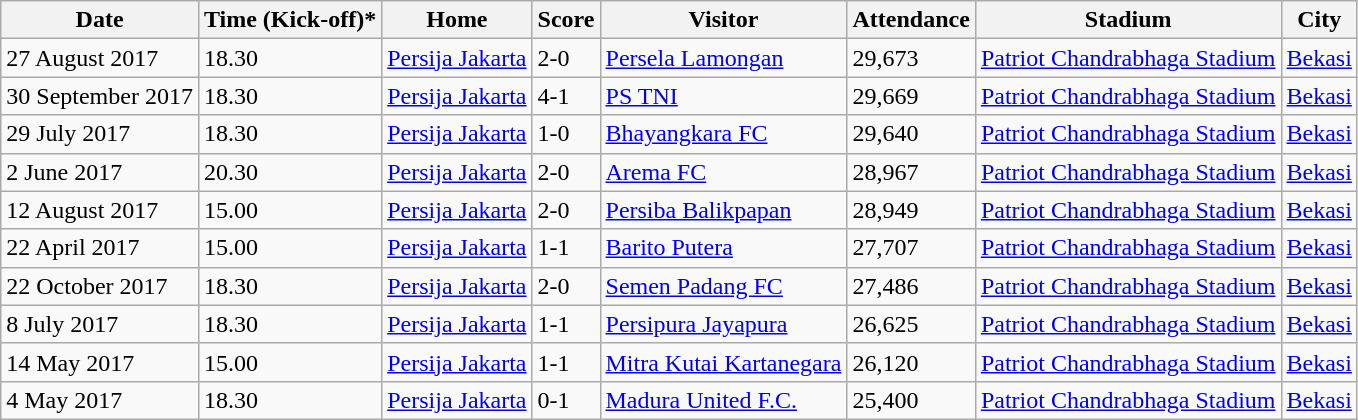<table class="wikitable">
<tr>
<th>Date</th>
<th>Time (Kick-off)*</th>
<th>Home</th>
<th>Score</th>
<th>Visitor</th>
<th>Attendance</th>
<th>Stadium</th>
<th>City</th>
</tr>
<tr>
<td>27 August 2017</td>
<td>18.30</td>
<td><a href='#'>Persija Jakarta</a></td>
<td>2-0</td>
<td><a href='#'>Persela Lamongan</a></td>
<td>29,673</td>
<td><a href='#'>Patriot Chandrabhaga Stadium</a></td>
<td><a href='#'>Bekasi</a></td>
</tr>
<tr>
<td>30 September 2017</td>
<td>18.30</td>
<td><a href='#'>Persija Jakarta</a></td>
<td>4-1</td>
<td><a href='#'>PS TNI</a></td>
<td>29,669</td>
<td><a href='#'>Patriot Chandrabhaga Stadium</a></td>
<td><a href='#'>Bekasi</a></td>
</tr>
<tr>
<td>29 July 2017</td>
<td>18.30</td>
<td><a href='#'>Persija Jakarta</a></td>
<td>1-0</td>
<td><a href='#'>Bhayangkara FC</a></td>
<td>29,640</td>
<td><a href='#'>Patriot Chandrabhaga Stadium</a></td>
<td><a href='#'>Bekasi</a></td>
</tr>
<tr>
<td>2 June 2017</td>
<td>20.30</td>
<td><a href='#'>Persija Jakarta</a></td>
<td>2-0</td>
<td><a href='#'>Arema FC</a></td>
<td>28,967</td>
<td><a href='#'>Patriot Chandrabhaga Stadium</a></td>
<td><a href='#'>Bekasi</a></td>
</tr>
<tr>
<td>12 August 2017</td>
<td>15.00</td>
<td><a href='#'>Persija Jakarta</a></td>
<td>2-0</td>
<td><a href='#'>Persiba Balikpapan</a></td>
<td>28,949</td>
<td><a href='#'>Patriot Chandrabhaga Stadium</a></td>
<td><a href='#'>Bekasi</a></td>
</tr>
<tr>
<td>22 April 2017</td>
<td>15.00</td>
<td><a href='#'>Persija Jakarta</a></td>
<td>1-1</td>
<td><a href='#'>Barito Putera</a></td>
<td>27,707</td>
<td><a href='#'>Patriot Chandrabhaga Stadium</a></td>
<td><a href='#'>Bekasi</a></td>
</tr>
<tr>
<td>22 October 2017</td>
<td>18.30</td>
<td><a href='#'>Persija Jakarta</a></td>
<td>2-0</td>
<td><a href='#'>Semen Padang FC</a></td>
<td>27,486</td>
<td><a href='#'>Patriot Chandrabhaga Stadium</a></td>
<td><a href='#'>Bekasi</a></td>
</tr>
<tr>
<td>8 July 2017</td>
<td>18.30</td>
<td><a href='#'>Persija Jakarta</a></td>
<td>1-1</td>
<td><a href='#'>Persipura Jayapura</a></td>
<td>26,625</td>
<td><a href='#'>Patriot Chandrabhaga Stadium</a></td>
<td><a href='#'>Bekasi</a></td>
</tr>
<tr>
<td>14 May 2017</td>
<td>15.00</td>
<td><a href='#'>Persija Jakarta</a></td>
<td>1-1</td>
<td><a href='#'>Mitra Kutai Kartanegara</a></td>
<td>26,120</td>
<td><a href='#'>Patriot Chandrabhaga Stadium</a></td>
<td><a href='#'>Bekasi</a></td>
</tr>
<tr>
<td>4 May 2017</td>
<td>18.30</td>
<td><a href='#'>Persija Jakarta</a></td>
<td>0-1</td>
<td><a href='#'>Madura United F.C.</a></td>
<td>25,400</td>
<td><a href='#'>Patriot Chandrabhaga Stadium</a></td>
<td><a href='#'>Bekasi</a></td>
</tr>
</table>
